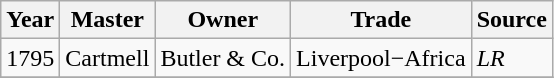<table class=" wikitable">
<tr>
<th>Year</th>
<th>Master</th>
<th>Owner</th>
<th>Trade</th>
<th>Source</th>
</tr>
<tr>
<td>1795</td>
<td>Cartmell</td>
<td>Butler & Co.</td>
<td>Liverpool−Africa</td>
<td><em>LR</em></td>
</tr>
<tr>
</tr>
</table>
